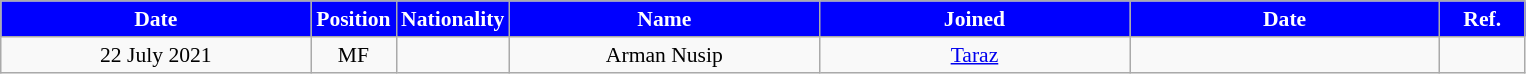<table class="wikitable"  style="text-align:center; font-size:90%; ">
<tr>
<th style="background:#0000ff; color:white; width:200px;">Date</th>
<th style="background:#0000ff; color:white; width:50px;">Position</th>
<th style="background:#0000ff; color:white; width:50px;">Nationality</th>
<th style="background:#0000ff; color:white; width:200px;">Name</th>
<th style="background:#0000ff; color:white; width:200px;">Joined</th>
<th style="background:#0000ff; color:white; width:200px;">Date</th>
<th style="background:#0000ff; color:white; width:50px;">Ref.</th>
</tr>
<tr>
<td>22 July 2021</td>
<td>MF</td>
<td></td>
<td>Arman Nusip</td>
<td><a href='#'>Taraz</a></td>
<td></td>
<td></td>
</tr>
</table>
